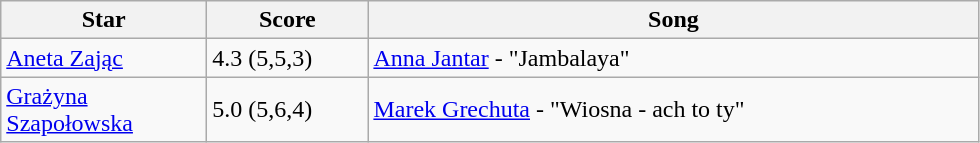<table class="wikitable">
<tr>
<th style="width:130px;">Star</th>
<th style="width:100px;">Score</th>
<th style="width:400px;">Song</th>
</tr>
<tr>
<td><a href='#'>Aneta Zając</a></td>
<td>4.3 (5,5,3)</td>
<td><a href='#'>Anna Jantar</a> - "Jambalaya"</td>
</tr>
<tr>
<td><a href='#'>Grażyna Szapołowska</a></td>
<td>5.0 (5,6,4)</td>
<td><a href='#'>Marek Grechuta</a> - "Wiosna - ach to ty"</td>
</tr>
</table>
